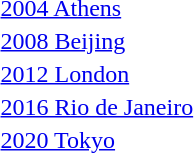<table>
<tr>
<td rowspan=2><a href='#'>2004 Athens</a><br></td>
<td rowspan=2></td>
<td rowspan=2></td>
<td></td>
</tr>
<tr>
<td></td>
</tr>
<tr>
<td rowspan=2><a href='#'>2008 Beijing</a><br></td>
<td rowspan=2></td>
<td rowspan=2></td>
<td></td>
</tr>
<tr>
<td></td>
</tr>
<tr>
<td rowspan=2><a href='#'>2012 London</a><br></td>
<td rowspan=2></td>
<td rowspan=2></td>
<td></td>
</tr>
<tr>
<td></td>
</tr>
<tr>
<td rowspan=2><a href='#'>2016 Rio de Janeiro</a><br></td>
<td rowspan=2></td>
<td rowspan=2></td>
<td></td>
</tr>
<tr>
<td></td>
</tr>
<tr>
<td rowspan=2><a href='#'>2020 Tokyo</a><br></td>
<td rowspan=2></td>
<td rowspan=2></td>
<td></td>
</tr>
<tr>
<td></td>
</tr>
</table>
